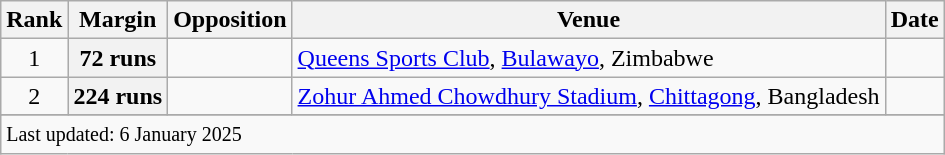<table class="wikitable plainrowheaders sortable">
<tr>
<th scope=col>Rank</th>
<th scope=col>Margin</th>
<th scope=col>Opposition</th>
<th scope=col>Venue</th>
<th scope=col>Date</th>
</tr>
<tr>
<td align=center>1</td>
<th scope=row style=text-align:center;>72 runs</th>
<td></td>
<td><a href='#'>Queens Sports Club</a>, <a href='#'>Bulawayo</a>, Zimbabwe</td>
<td></td>
</tr>
<tr>
<td align=center>2</td>
<th scope=row style=text-align:center;>224 runs</th>
<td></td>
<td><a href='#'>Zohur Ahmed Chowdhury Stadium</a>, <a href='#'>Chittagong</a>, Bangladesh</td>
<td></td>
</tr>
<tr>
</tr>
<tr class=sortbottom>
<td colspan=5><small>Last updated: 6 January 2025</small></td>
</tr>
</table>
